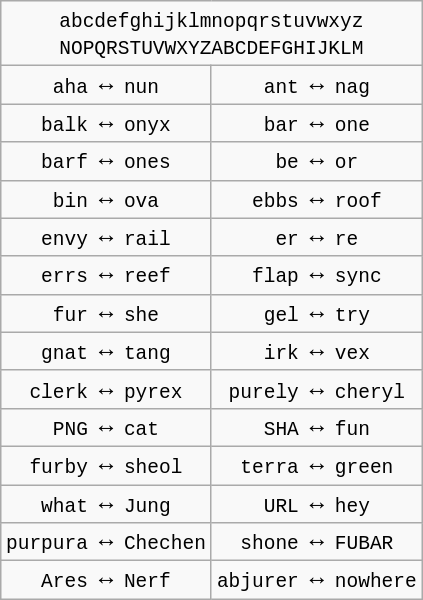<table class="wikitable" align="right" style="margin: 0 0 1em 1em; text-align: center">
<tr>
<td colspan="2"><kbd>abcdefghijklmnopqrstuvwxyz</kbd><br><kbd>NOPQRSTUVWXYZABCDEFGHIJKLM</kbd></td>
</tr>
<tr>
<td><kbd>aha</kbd> ↔ <kbd>nun</kbd></td>
<td><kbd>ant</kbd> ↔ <kbd>nag</kbd></td>
</tr>
<tr>
<td><kbd>balk</kbd> ↔ <kbd>onyx</kbd></td>
<td><kbd>bar</kbd> ↔ <kbd>one</kbd></td>
</tr>
<tr>
<td><kbd>barf</kbd> ↔ <kbd>ones</kbd></td>
<td><kbd>be</kbd> ↔ <kbd>or</kbd></td>
</tr>
<tr>
<td><kbd>bin</kbd> ↔ <kbd>ova</kbd></td>
<td><kbd>ebbs</kbd> ↔ <kbd>roof</kbd></td>
</tr>
<tr>
<td><kbd>envy</kbd> ↔ <kbd>rail</kbd></td>
<td><kbd>er</kbd> ↔ <kbd>re</kbd></td>
</tr>
<tr>
<td><kbd>errs</kbd> ↔ <kbd>reef</kbd></td>
<td><kbd>flap</kbd> ↔ <kbd>sync</kbd></td>
</tr>
<tr>
<td><kbd>fur</kbd> ↔ <kbd>she</kbd></td>
<td><kbd>gel</kbd> ↔ <kbd>try</kbd></td>
</tr>
<tr>
<td><kbd>gnat</kbd> ↔ <kbd>tang</kbd></td>
<td><kbd>irk</kbd> ↔ <kbd>vex</kbd><br></td>
</tr>
<tr>
<td><kbd>clerk</kbd> ↔ <kbd>pyrex</kbd></td>
<td><kbd>purely</kbd> ↔ <kbd>cheryl</kbd></td>
</tr>
<tr>
<td><kbd>PNG</kbd> ↔ <kbd>cat</kbd></td>
<td><kbd>SHA</kbd> ↔ <kbd>fun</kbd></td>
</tr>
<tr>
<td><kbd>furby</kbd> ↔ <kbd>sheol</kbd></td>
<td><kbd>terra</kbd> ↔ <kbd>green</kbd></td>
</tr>
<tr>
<td><kbd>what</kbd> ↔ <kbd>Jung</kbd></td>
<td><kbd>URL</kbd> ↔ <kbd>hey</kbd></td>
</tr>
<tr>
<td><kbd>purpura</kbd> ↔ <kbd>Chechen</kbd></td>
<td><kbd>shone</kbd> ↔ <kbd>FUBAR</kbd></td>
</tr>
<tr>
<td><kbd>Ares</kbd> ↔ <kbd>Nerf</kbd></td>
<td><kbd>abjurer</kbd> ↔ <kbd>nowhere</kbd></td>
</tr>
</table>
